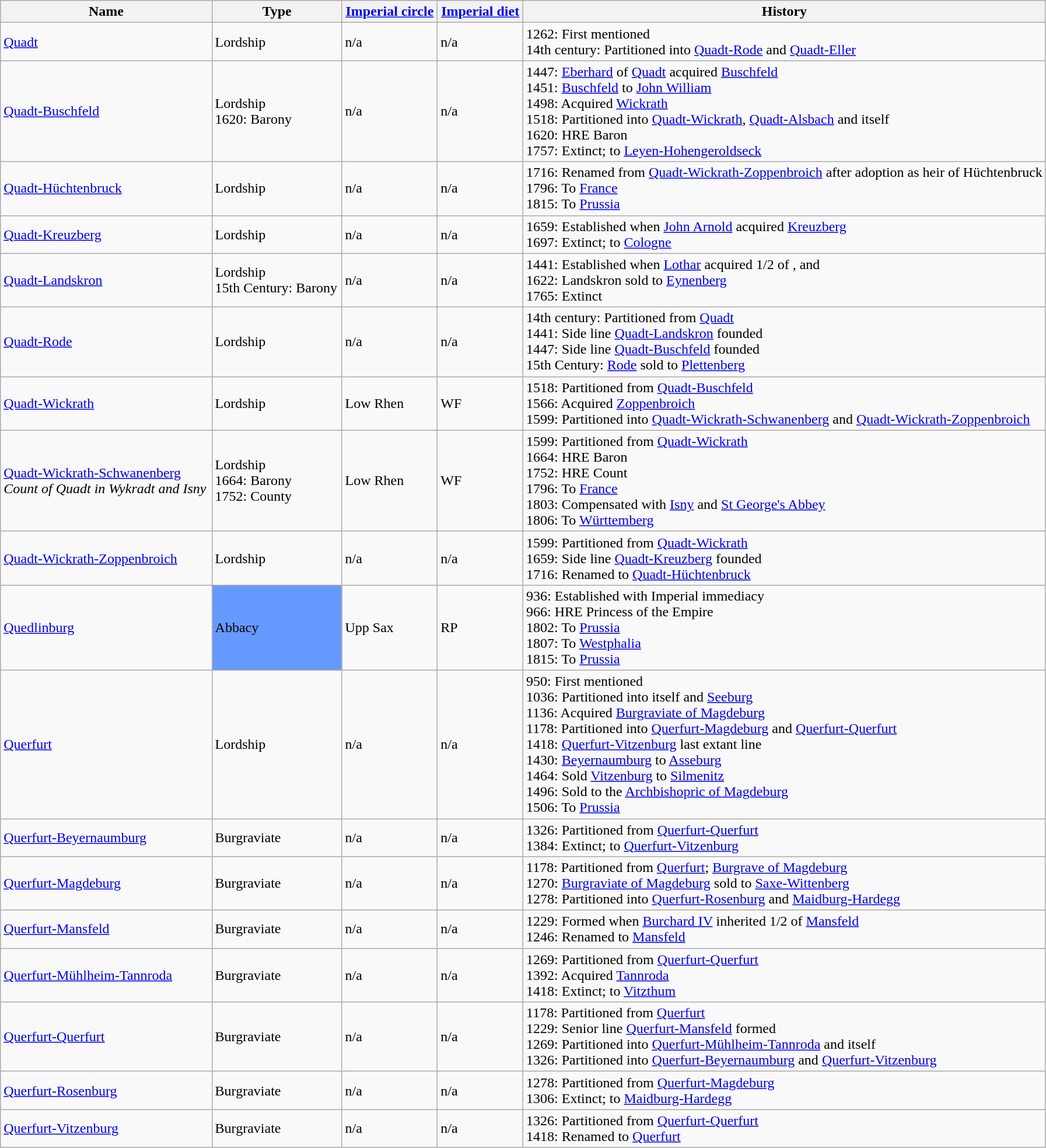<table class="wikitable sortable">
<tr>
<th>Name</th>
<th>Type</th>
<th><a href='#'>Imperial circle</a></th>
<th><a href='#'>Imperial diet</a></th>
<th width=50%>History</th>
</tr>
<tr>
<td> <a href='#'>Quadt</a></td>
<td>Lordship</td>
<td>n/a</td>
<td>n/a</td>
<td>1262: First mentioned<br>14th century: Partitioned into <a href='#'>Quadt-Rode</a> and <a href='#'>Quadt-Eller</a></td>
</tr>
<tr>
<td> <a href='#'>Quadt-Buschfeld</a></td>
<td>Lordship<br>1620: Barony</td>
<td>n/a</td>
<td>n/a</td>
<td>1447: <a href='#'>Eberhard</a> of <a href='#'>Quadt</a> acquired <a href='#'>Buschfeld</a><br>1451: <a href='#'>Buschfeld</a> to <a href='#'>John William</a><br>1498: Acquired <a href='#'>Wickrath</a><br>1518: Partitioned into <a href='#'>Quadt-Wickrath</a>, <a href='#'>Quadt-Alsbach</a> and itself<br>1620: HRE Baron<br>1757: Extinct; to <a href='#'>Leyen-Hohengeroldseck</a></td>
</tr>
<tr>
<td> <a href='#'>Quadt-Hüchtenbruck</a></td>
<td>Lordship</td>
<td>n/a</td>
<td>n/a</td>
<td>1716: Renamed from <a href='#'>Quadt-Wickrath-Zoppenbroich</a> after adoption as heir of Hüchtenbruck<br>1796: To <a href='#'>France</a><br>1815: To <a href='#'>Prussia</a></td>
</tr>
<tr>
<td> <a href='#'>Quadt-Kreuzberg</a></td>
<td>Lordship</td>
<td>n/a</td>
<td>n/a</td>
<td>1659: Established when <a href='#'>John Arnold</a> acquired <a href='#'>Kreuzberg</a><br>1697: Extinct; to <a href='#'>Cologne</a></td>
</tr>
<tr>
<td> <a href='#'>Quadt-Landskron</a></td>
<td>Lordship<br>15th Century: Barony</td>
<td>n/a</td>
<td>n/a</td>
<td>1441: Established when <a href='#'>Lothar</a> acquired 1/2 of ,  and <br>1622: Landskron sold to <a href='#'>Eynenberg</a><br>1765: Extinct</td>
</tr>
<tr>
<td> <a href='#'>Quadt-Rode</a></td>
<td>Lordship</td>
<td>n/a</td>
<td>n/a</td>
<td>14th century: Partitioned from <a href='#'>Quadt</a><br>1441: Side line <a href='#'>Quadt-Landskron</a> founded<br>1447: Side line <a href='#'>Quadt-Buschfeld</a> founded<br>15th Century: <a href='#'>Rode</a> sold to <a href='#'>Plettenberg</a></td>
</tr>
<tr>
<td> <a href='#'>Quadt-Wickrath</a></td>
<td>Lordship</td>
<td>Low Rhen</td>
<td>WF</td>
<td>1518: Partitioned from <a href='#'>Quadt-Buschfeld</a><br>1566: Acquired <a href='#'>Zoppenbroich</a><br>1599: Partitioned into <a href='#'>Quadt-Wickrath-Schwanenberg</a> and <a href='#'>Quadt-Wickrath-Zoppenbroich</a></td>
</tr>
<tr>
<td> <a href='#'>Quadt-Wickrath-Schwanenberg</a><br><em>Count of Quadt in Wykradt and Isny</em></td>
<td>Lordship<br>1664: Barony<br>1752: County</td>
<td>Low Rhen</td>
<td>WF</td>
<td>1599: Partitioned from <a href='#'>Quadt-Wickrath</a><br>1664: HRE Baron<br>1752: HRE Count<br>1796: To <a href='#'>France</a><br>1803: Compensated with <a href='#'>Isny</a> and <a href='#'>St George's Abbey</a><br>1806: To <a href='#'>Württemberg</a></td>
</tr>
<tr>
<td> <a href='#'>Quadt-Wickrath-Zoppenbroich</a></td>
<td>Lordship</td>
<td>n/a</td>
<td>n/a</td>
<td>1599: Partitioned from <a href='#'>Quadt-Wickrath</a><br>1659: Side line <a href='#'>Quadt-Kreuzberg</a> founded<br>1716: Renamed to <a href='#'>Quadt-Hüchtenbruck</a></td>
</tr>
<tr>
<td> <a href='#'>Quedlinburg</a></td>
<td style="background:#69f">Abbacy</td>
<td>Upp Sax</td>
<td>RP</td>
<td>936: Established with Imperial immediacy<br>966: HRE Princess of the Empire<br>1802: To <a href='#'>Prussia</a><br>1807: To <a href='#'>Westphalia</a><br>1815: To <a href='#'>Prussia</a></td>
</tr>
<tr>
<td> <a href='#'>Querfurt</a></td>
<td>Lordship</td>
<td>n/a</td>
<td>n/a</td>
<td> 950: First mentioned<br> 1036: Partitioned into itself and <a href='#'>Seeburg</a><br>1136: Acquired <a href='#'>Burgraviate of Magdeburg</a><br>1178: Partitioned into <a href='#'>Querfurt-Magdeburg</a> and <a href='#'>Querfurt-Querfurt</a><br>1418: <a href='#'>Querfurt-Vitzenburg</a> last extant line<br>1430: <a href='#'>Beyernaumburg</a> to <a href='#'>Asseburg</a><br>1464: Sold <a href='#'>Vitzenburg</a> to <a href='#'>Silmenitz</a><br>1496: Sold to the <a href='#'>Archbishopric of Magdeburg</a><br>1506: To <a href='#'>Prussia</a></td>
</tr>
<tr>
<td> <a href='#'>Querfurt-Beyernaumburg</a></td>
<td>Burgraviate</td>
<td>n/a</td>
<td>n/a</td>
<td>1326: Partitioned from <a href='#'>Querfurt-Querfurt</a><br>1384: Extinct; to <a href='#'>Querfurt-Vitzenburg</a></td>
</tr>
<tr>
<td> <a href='#'>Querfurt-Magdeburg</a></td>
<td>Burgraviate</td>
<td>n/a</td>
<td>n/a</td>
<td>1178: Partitioned from <a href='#'>Querfurt</a>; <a href='#'>Burgrave of Magdeburg</a><br>1270: <a href='#'>Burgraviate of Magdeburg</a> sold to <a href='#'>Saxe-Wittenberg</a><br>1278: Partitioned into <a href='#'>Querfurt-Rosenburg</a> and <a href='#'>Maidburg-Hardegg</a></td>
</tr>
<tr>
<td> <a href='#'>Querfurt-Mansfeld</a></td>
<td>Burgraviate</td>
<td>n/a</td>
<td>n/a</td>
<td>1229: Formed when <a href='#'>Burchard IV</a> inherited 1/2 of <a href='#'>Mansfeld</a><br>1246: Renamed to <a href='#'>Mansfeld</a></td>
</tr>
<tr>
<td> <a href='#'>Querfurt-Mühlheim-Tannroda</a></td>
<td>Burgraviate</td>
<td>n/a</td>
<td>n/a</td>
<td>1269: Partitioned from <a href='#'>Querfurt-Querfurt</a><br>1392: Acquired <a href='#'>Tannroda</a><br>1418: Extinct; to <a href='#'>Vitzthum</a></td>
</tr>
<tr>
<td> <a href='#'>Querfurt-Querfurt</a></td>
<td>Burgraviate</td>
<td>n/a</td>
<td>n/a</td>
<td>1178: Partitioned from <a href='#'>Querfurt</a><br>1229: Senior line <a href='#'>Querfurt-Mansfeld</a> formed<br>1269: Partitioned into <a href='#'>Querfurt-Mühlheim-Tannroda</a> and itself<br>1326: Partitioned into <a href='#'>Querfurt-Beyernaumburg</a> and <a href='#'>Querfurt-Vitzenburg</a></td>
</tr>
<tr>
<td> <a href='#'>Querfurt-Rosenburg</a></td>
<td>Burgraviate</td>
<td>n/a</td>
<td>n/a</td>
<td>1278: Partitioned from <a href='#'>Querfurt-Magdeburg</a><br>1306: Extinct; to <a href='#'>Maidburg-Hardegg</a></td>
</tr>
<tr>
<td> <a href='#'>Querfurt-Vitzenburg</a></td>
<td>Burgraviate</td>
<td>n/a</td>
<td>n/a</td>
<td>1326: Partitioned from <a href='#'>Querfurt-Querfurt</a><br>1418: Renamed to <a href='#'>Querfurt</a></td>
</tr>
</table>
